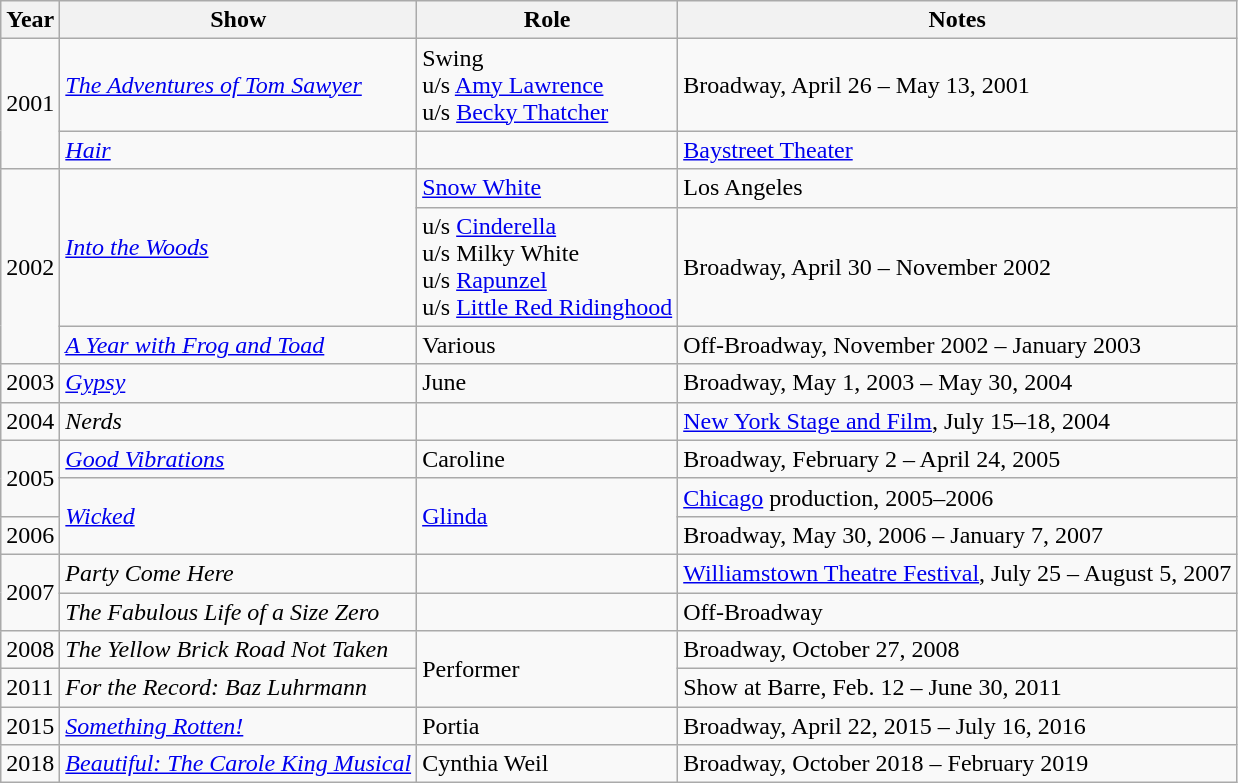<table class="wikitable">
<tr>
<th>Year</th>
<th>Show</th>
<th>Role</th>
<th>Notes</th>
</tr>
<tr>
<td rowspan="2">2001</td>
<td><em><a href='#'>The Adventures of Tom Sawyer</a></em></td>
<td>Swing<br>u/s <a href='#'>Amy Lawrence</a><br>u/s <a href='#'>Becky Thatcher</a></td>
<td>Broadway, April 26 – May 13, 2001</td>
</tr>
<tr>
<td><em><a href='#'>Hair</a></em></td>
<td></td>
<td><a href='#'>Baystreet Theater</a></td>
</tr>
<tr>
<td rowspan="3">2002</td>
<td rowspan="2"><em><a href='#'>Into the Woods</a></em></td>
<td><a href='#'>Snow White</a></td>
<td>Los Angeles</td>
</tr>
<tr>
<td>u/s <a href='#'>Cinderella</a><br>u/s Milky White<br>u/s <a href='#'>Rapunzel</a><br>u/s <a href='#'>Little Red Ridinghood</a></td>
<td>Broadway, April 30 – November 2002</td>
</tr>
<tr>
<td><em><a href='#'>A Year with Frog and Toad</a></em></td>
<td>Various</td>
<td>Off-Broadway, November 2002 – January 2003</td>
</tr>
<tr>
<td>2003</td>
<td><em><a href='#'>Gypsy</a></em></td>
<td>June</td>
<td>Broadway, May 1, 2003 – May 30, 2004</td>
</tr>
<tr>
<td>2004</td>
<td><em>Nerds</em></td>
<td></td>
<td><a href='#'>New York Stage and Film</a>, July 15–18, 2004</td>
</tr>
<tr>
<td rowspan="2">2005</td>
<td><em><a href='#'>Good Vibrations</a></em></td>
<td>Caroline</td>
<td>Broadway, February 2 – April 24, 2005</td>
</tr>
<tr>
<td rowspan="2"><em><a href='#'>Wicked</a></em></td>
<td rowspan="2"><a href='#'>Glinda</a></td>
<td><a href='#'>Chicago</a> production, 2005–2006</td>
</tr>
<tr>
<td>2006</td>
<td>Broadway, May 30, 2006 – January 7, 2007</td>
</tr>
<tr>
<td rowspan="2">2007</td>
<td><em>Party Come Here</em></td>
<td></td>
<td><a href='#'>Williamstown Theatre Festival</a>, July 25 – August 5, 2007</td>
</tr>
<tr>
<td><em>The Fabulous Life of a Size Zero</em></td>
<td></td>
<td>Off-Broadway</td>
</tr>
<tr>
<td>2008</td>
<td><em>The Yellow Brick Road Not Taken</em></td>
<td rowspan="2">Performer</td>
<td>Broadway, October 27, 2008</td>
</tr>
<tr>
<td>2011</td>
<td><em>For the Record: Baz Luhrmann</em></td>
<td>Show at Barre, Feb. 12 – June 30, 2011</td>
</tr>
<tr>
<td>2015</td>
<td><em><a href='#'>Something Rotten!</a></em></td>
<td>Portia</td>
<td>Broadway, April 22, 2015 – July 16, 2016</td>
</tr>
<tr>
<td>2018</td>
<td><em><a href='#'>Beautiful: The Carole King Musical</a></em></td>
<td>Cynthia Weil</td>
<td>Broadway, October 2018 – February 2019</td>
</tr>
</table>
